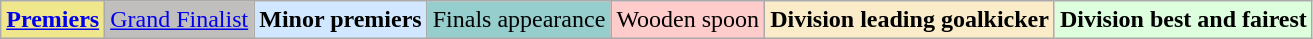<table class="wikitable">
<tr>
<td style=background:#F0E68C><strong><a href='#'>Premiers</a></strong></td>
<td style=background:#C0BFBD><a href='#'>Grand Finalist</a></td>
<td style=background:#D0E7FF><strong>Minor premiers</strong></td>
<td style=background:#96CDCD>Finals appearance</td>
<td style=background:#FFCCCC>Wooden spoon</td>
<td style=background:#FAECC8><strong>Division leading goalkicker</strong></td>
<td style=background:#DDFFDD><strong>Division best and fairest</strong></td>
</tr>
</table>
